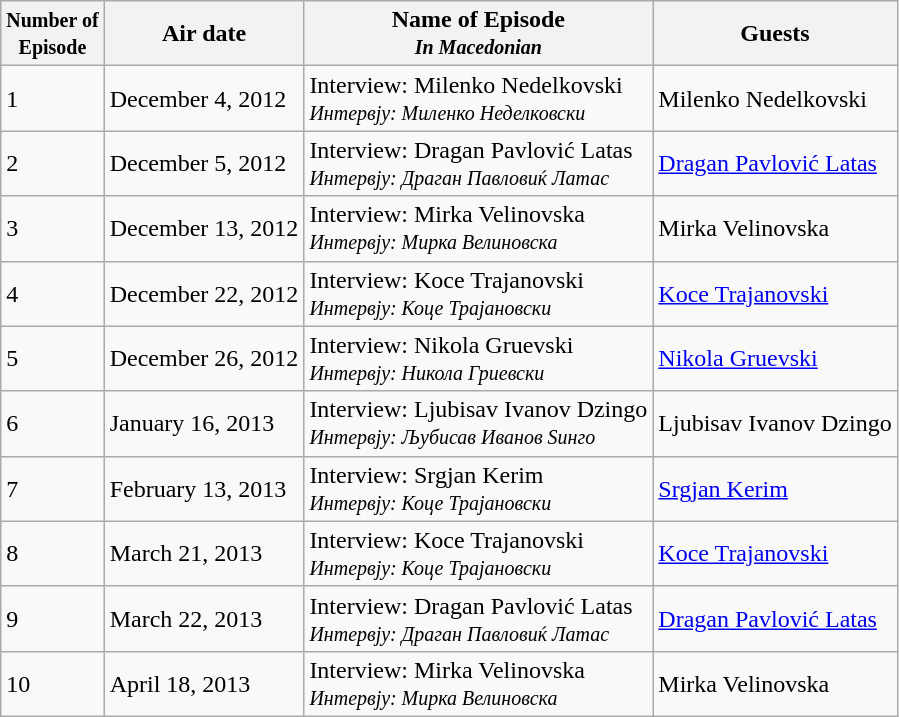<table class="wikitable">
<tr>
<th><small>Number of <br> Episode</small></th>
<th>Air date</th>
<th>Name of Episode <br> <small><em>In Macedonian</em></small></th>
<th>Guests</th>
</tr>
<tr>
<td>1</td>
<td>December 4, 2012</td>
<td>Interview: Milenko Nedelkovski <br> <small><em>Интервју: Миленко Неделковски</em></small></td>
<td>Milenko Nedelkovski </td>
</tr>
<tr>
<td>2</td>
<td>December 5, 2012</td>
<td>Interview: Dragan Pavlović Latas <br> <small><em>Интервју: Драган Павловиќ Латас</em></small></td>
<td><a href='#'>Dragan Pavlović Latas</a> </td>
</tr>
<tr>
<td>3</td>
<td>December 13, 2012</td>
<td>Interview: Mirka Velinovska <br> <small><em>Интервју: Мирка Велиновска</em></small></td>
<td>Mirka Velinovska </td>
</tr>
<tr>
<td>4</td>
<td>December 22, 2012</td>
<td>Interview: Koce Trajanovski <br> <small><em>Интервју: Коце Трајановски</em></small></td>
<td><a href='#'>Koce Trajanovski</a> </td>
</tr>
<tr>
<td>5</td>
<td>December 26, 2012</td>
<td>Interview: Nikola Gruevski <br> <small><em>Интервју: Никола Гриевски</em></small></td>
<td><a href='#'>Nikola Gruevski</a> </td>
</tr>
<tr>
<td>6</td>
<td>January 16, 2013</td>
<td>Interview: Ljubisav Ivanov Dzingo <br> <small><em>Интервју: Љубисав Иванов Ѕинго</em></small></td>
<td>Ljubisav Ivanov Dzingo </td>
</tr>
<tr>
<td>7</td>
<td>February 13, 2013</td>
<td>Interview: Srgjan Kerim <br> <small><em>Интервју: Коце Трајановски</em></small></td>
<td><a href='#'>Srgjan Kerim</a> </td>
</tr>
<tr>
<td>8</td>
<td>March 21, 2013</td>
<td>Interview: Koce Trajanovski <br> <small><em>Интервју: Коце Трајановски</em></small></td>
<td><a href='#'>Koce Trajanovski</a> </td>
</tr>
<tr>
<td>9</td>
<td>March 22, 2013</td>
<td>Interview: Dragan Pavlović Latas <br> <small><em>Интервју: Драган Павловиќ Латас</em></small></td>
<td><a href='#'>Dragan Pavlović Latas</a> </td>
</tr>
<tr>
<td>10</td>
<td>April 18, 2013</td>
<td>Interview: Mirka Velinovska <br> <small><em>Интервју: Мирка Велиновска</em></small></td>
<td>Mirka Velinovska </td>
</tr>
</table>
